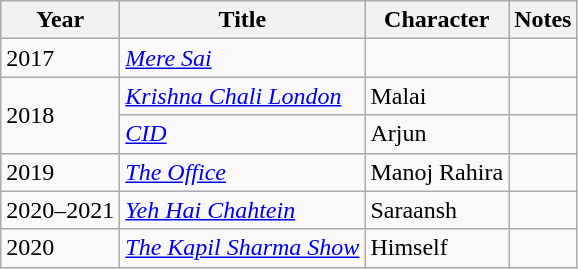<table class="wikitable">
<tr>
<th scope="col">Year</th>
<th scope="col">Title</th>
<th scope="col">Character</th>
<th scope="col">Notes</th>
</tr>
<tr>
<td>2017</td>
<td><a href='#'><em>Mere Sai</em></a></td>
<td></td>
<td></td>
</tr>
<tr>
<td rowspan="2">2018</td>
<td><em><a href='#'>Krishna Chali London</a></em></td>
<td>Malai</td>
<td></td>
</tr>
<tr>
<td><a href='#'><em>CID</em></a></td>
<td>Arjun</td>
<td></td>
</tr>
<tr>
<td>2019</td>
<td><a href='#'><em>The Office</em></a></td>
<td>Manoj Rahira</td>
<td></td>
</tr>
<tr>
<td>2020–2021</td>
<td><a href='#'><em>Yeh Hai Chahtein</em></a></td>
<td>Saraansh</td>
<td></td>
</tr>
<tr>
<td>2020</td>
<td><em><a href='#'>The Kapil Sharma Show</a></em></td>
<td>Himself</td>
<td></td>
</tr>
</table>
